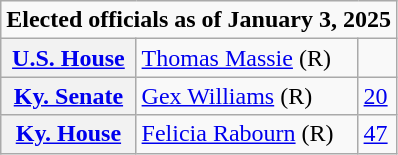<table class=wikitable>
<tr>
<td colspan="3"><strong>Elected officials as of January 3, 2025</strong></td>
</tr>
<tr>
<th scope=row><a href='#'>U.S. House</a></th>
<td><a href='#'>Thomas Massie</a> (R)</td>
<td></td>
</tr>
<tr>
<th scope=row><a href='#'>Ky. Senate</a></th>
<td><a href='#'>Gex Williams</a> (R)</td>
<td><a href='#'>20</a></td>
</tr>
<tr>
<th scope=row><a href='#'>Ky. House</a></th>
<td><a href='#'>Felicia Rabourn</a> (R)</td>
<td><a href='#'>47</a></td>
</tr>
</table>
